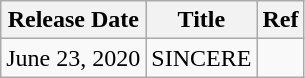<table class="wikitable">
<tr>
<th>Release Date</th>
<th>Title</th>
<th>Ref</th>
</tr>
<tr>
<td>June 23, 2020</td>
<td>SINCERE</td>
<td></td>
</tr>
</table>
